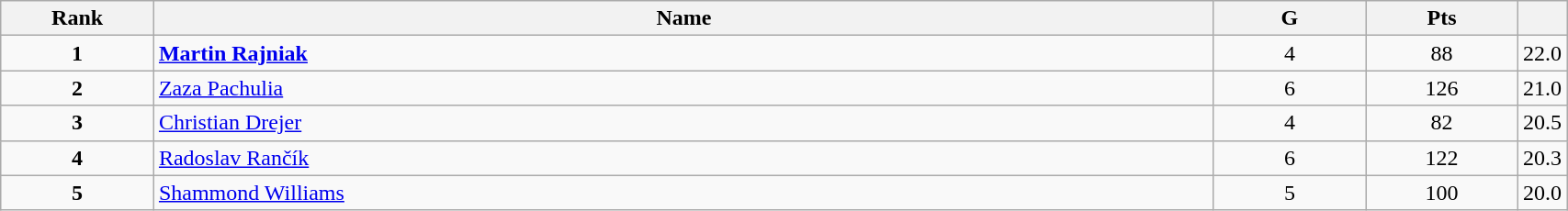<table class="wikitable" style="width:90%;">
<tr>
<th style="width:10%;">Rank</th>
<th style="width:70%;">Name</th>
<th style="width:10%;">G</th>
<th style="width:10%;">Pts</th>
<th style="width:10%;"></th>
</tr>
<tr align=center>
<td><strong>1</strong></td>
<td align=left> <strong><a href='#'>Martin Rajniak</a></strong></td>
<td>4</td>
<td>88</td>
<td>22.0</td>
</tr>
<tr align=center>
<td><strong>2</strong></td>
<td align=left> <a href='#'>Zaza Pachulia</a></td>
<td>6</td>
<td>126</td>
<td>21.0</td>
</tr>
<tr align=center>
<td><strong>3</strong></td>
<td align=left> <a href='#'>Christian Drejer</a></td>
<td>4</td>
<td>82</td>
<td>20.5</td>
</tr>
<tr align=center>
<td><strong>4</strong></td>
<td align=left> <a href='#'>Radoslav Rančík</a></td>
<td>6</td>
<td>122</td>
<td>20.3</td>
</tr>
<tr align=center>
<td><strong>5</strong></td>
<td align=left> <a href='#'>Shammond Williams</a></td>
<td>5</td>
<td>100</td>
<td>20.0</td>
</tr>
</table>
